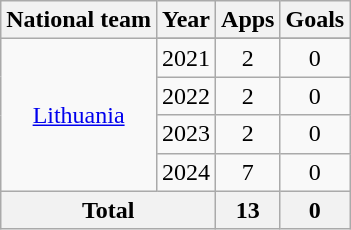<table class="wikitable" style="text-align:center">
<tr>
<th>National team</th>
<th>Year</th>
<th>Apps</th>
<th>Goals</th>
</tr>
<tr>
<td rowspan=5><a href='#'>Lithuania</a></td>
</tr>
<tr>
<td>2021</td>
<td>2</td>
<td>0</td>
</tr>
<tr>
<td>2022</td>
<td>2</td>
<td>0</td>
</tr>
<tr>
<td>2023</td>
<td>2</td>
<td>0</td>
</tr>
<tr>
<td>2024</td>
<td>7</td>
<td>0</td>
</tr>
<tr>
<th colspan="2">Total</th>
<th>13</th>
<th>0</th>
</tr>
</table>
